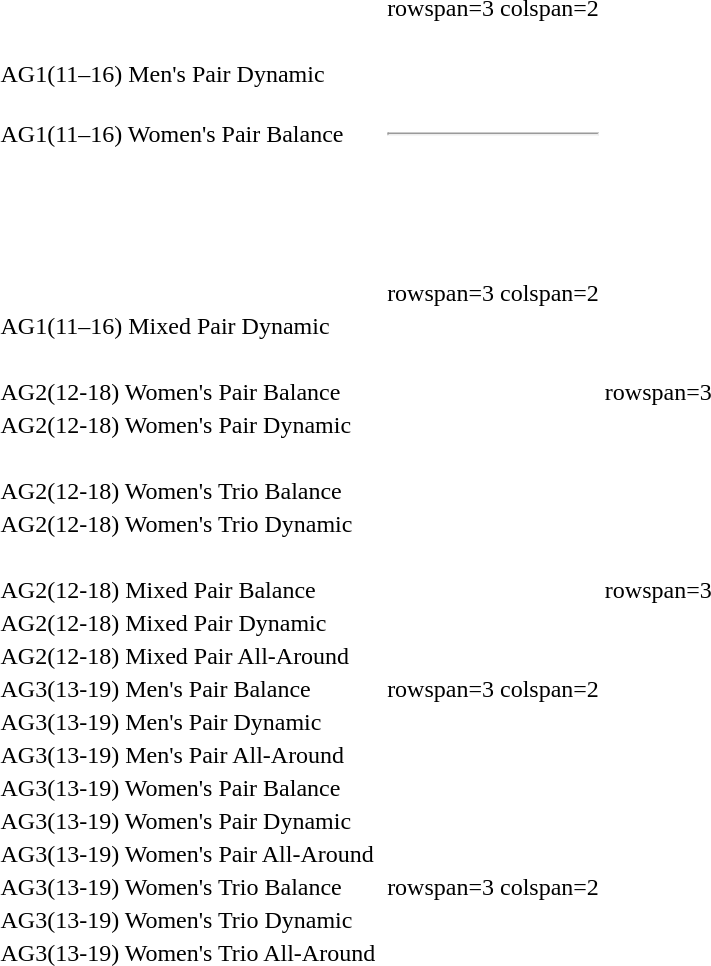<table>
<tr>
<td></td>
<td><br></td>
<td>rowspan=3 colspan=2 </td>
</tr>
<tr>
<td></td>
<td><br></td>
</tr>
<tr>
<td>AG1(11–16) Men's Pair Dynamic</td>
<td><br></td>
</tr>
<tr>
<td>AG1(11–16) Women's Pair Balance</td>
<td><br></td>
<td><br><hr><br></td>
<td></td>
</tr>
<tr>
<td></td>
<td><br></td>
<td><br></td>
<td><br></td>
</tr>
<tr>
<td></td>
<td><br></td>
<td><br></td>
<td><br></td>
</tr>
<tr>
<td></td>
<td><br></td>
<td><br></td>
<td><br></td>
</tr>
<tr>
<td></td>
<td><br></td>
<td>rowspan=3 colspan=2 </td>
</tr>
<tr>
<td>AG1(11–16) Mixed Pair Dynamic</td>
<td><br></td>
</tr>
<tr>
<td></td>
<td><br></td>
</tr>
<tr>
<td>AG2(12-18) Women's Pair  Balance</td>
<td><br></td>
<td><br></td>
<td>rowspan=3 </td>
</tr>
<tr>
<td>AG2(12-18) Women's Pair Dynamic</td>
<td><br></td>
<td><br></td>
</tr>
<tr>
<td></td>
<td><br></td>
<td><br></td>
</tr>
<tr>
<td>AG2(12-18) Women's Trio Balance</td>
<td><br></td>
<td><br></td>
<td><br></td>
</tr>
<tr>
<td>AG2(12-18) Women's Trio Dynamic</td>
<td><br></td>
<td><br></td>
<td><br></td>
</tr>
<tr>
<td></td>
<td><br></td>
<td><br></td>
<td><br></td>
</tr>
<tr>
<td>AG2(12-18) Mixed Pair Balance</td>
<td><br></td>
<td><br></td>
<td>rowspan=3 </td>
</tr>
<tr>
<td>AG2(12-18) Mixed Pair Dynamic</td>
<td><br></td>
<td><br></td>
</tr>
<tr>
<td>AG2(12-18) Mixed Pair All-Around</td>
<td><br></td>
<td><br></td>
</tr>
<tr>
<td>AG3(13-19) Men's Pair Balance</td>
<td><br></td>
<td>rowspan=3 colspan=2 </td>
</tr>
<tr>
<td>AG3(13-19) Men's Pair Dynamic</td>
<td><br></td>
</tr>
<tr>
<td>AG3(13-19) Men's Pair All-Around</td>
<td><br></td>
</tr>
<tr>
<td>AG3(13-19) Women's Pair Balance</td>
<td><br></td>
<td><br></td>
<td><br></td>
</tr>
<tr>
<td>AG3(13-19) Women's Pair Dynamic</td>
<td><br></td>
<td><br></td>
<td><br></td>
</tr>
<tr>
<td>AG3(13-19) Women's Pair All-Around</td>
<td><br></td>
<td><br></td>
<td><br></td>
</tr>
<tr>
<td>AG3(13-19) Women's Trio Balance</td>
<td><br></td>
<td>rowspan=3 colspan=2 </td>
</tr>
<tr>
<td>AG3(13-19) Women's Trio Dynamic</td>
<td><br></td>
</tr>
<tr>
<td>AG3(13-19) Women's Trio All-Around</td>
<td><br></td>
</tr>
</table>
